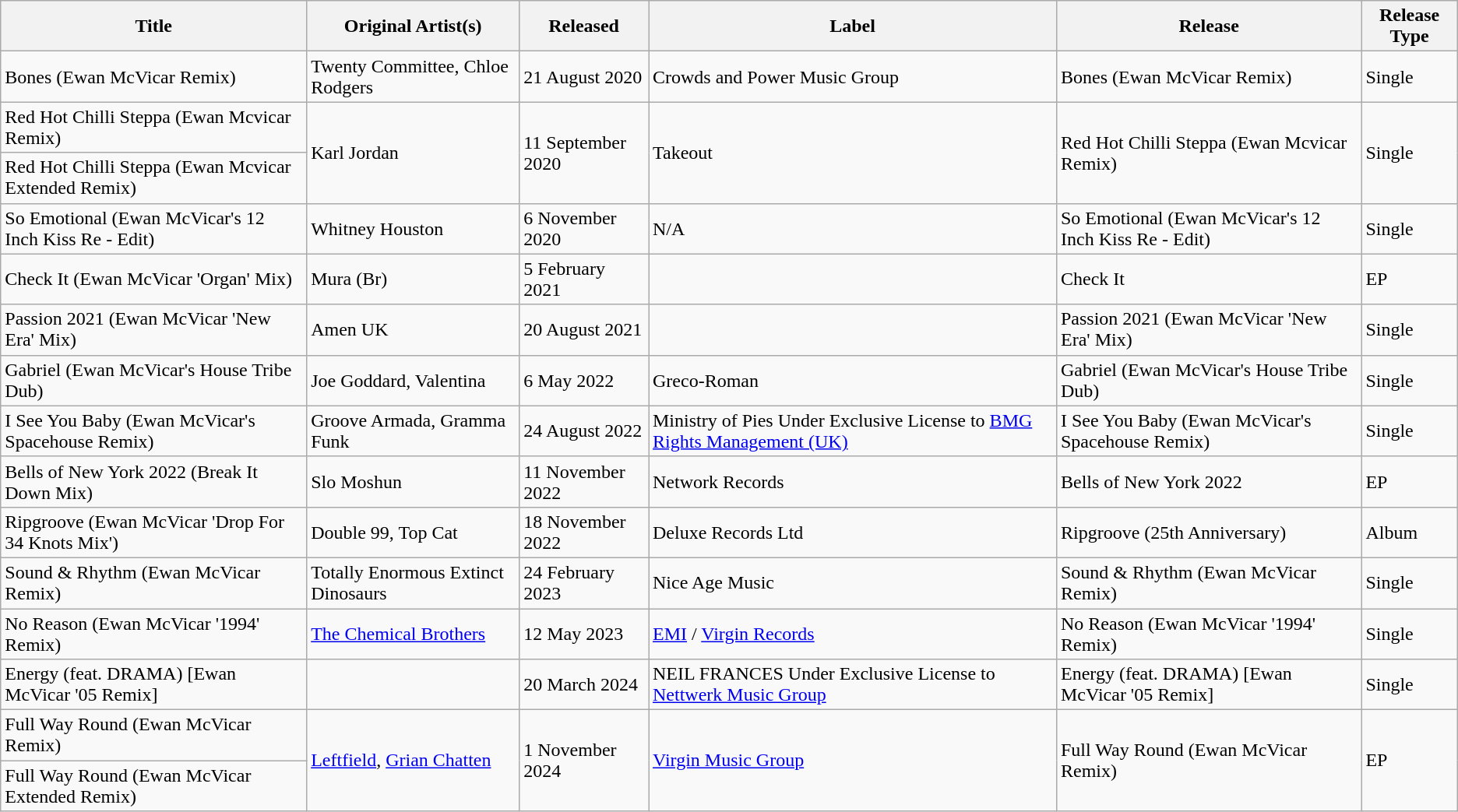<table class="wikitable">
<tr>
<th>Title</th>
<th>Original Artist(s)</th>
<th>Released</th>
<th>Label</th>
<th>Release</th>
<th>Release Type</th>
</tr>
<tr>
<td>Bones (Ewan McVicar Remix)</td>
<td>Twenty Committee, Chloe Rodgers</td>
<td>21 August 2020</td>
<td>Crowds and Power Music Group</td>
<td>Bones (Ewan McVicar Remix)</td>
<td>Single</td>
</tr>
<tr>
<td>Red Hot Chilli Steppa (Ewan Mcvicar Remix)</td>
<td rowspan="2">Karl Jordan</td>
<td rowspan="2">11 September 2020</td>
<td rowspan="2">Takeout</td>
<td rowspan="2">Red Hot Chilli Steppa (Ewan Mcvicar Remix)</td>
<td rowspan="2">Single</td>
</tr>
<tr>
<td>Red Hot Chilli Steppa (Ewan Mcvicar Extended Remix)</td>
</tr>
<tr>
<td>So Emotional (Ewan McVicar's 12 Inch Kiss Re - Edit)</td>
<td>Whitney Houston</td>
<td>6 November 2020</td>
<td>N/A</td>
<td>So Emotional (Ewan McVicar's 12 Inch Kiss Re - Edit)</td>
<td>Single</td>
</tr>
<tr>
<td>Check It (Ewan McVicar 'Organ' Mix)</td>
<td>Mura (Br)</td>
<td>5 February 2021</td>
<td></td>
<td>Check It</td>
<td>EP</td>
</tr>
<tr>
<td>Passion 2021 (Ewan McVicar 'New Era' Mix)</td>
<td>Amen UK</td>
<td>20 August 2021</td>
<td></td>
<td>Passion 2021 (Ewan McVicar 'New Era' Mix)</td>
<td>Single</td>
</tr>
<tr>
<td>Gabriel (Ewan McVicar's House Tribe Dub)</td>
<td>Joe Goddard, Valentina</td>
<td>6 May 2022</td>
<td>Greco-Roman</td>
<td>Gabriel (Ewan McVicar's House Tribe Dub)</td>
<td>Single</td>
</tr>
<tr>
<td>I See You Baby (Ewan McVicar's Spacehouse Remix)</td>
<td>Groove Armada, Gramma Funk</td>
<td>24 August 2022</td>
<td>Ministry of Pies Under Exclusive License to <a href='#'>BMG Rights Management (UK)</a></td>
<td>I See You Baby (Ewan McVicar's Spacehouse Remix)</td>
<td>Single</td>
</tr>
<tr>
<td>Bells of New York 2022 (Break It Down Mix)</td>
<td>Slo Moshun</td>
<td>11 November 2022</td>
<td>Network Records</td>
<td>Bells of New York 2022</td>
<td>EP</td>
</tr>
<tr>
<td>Ripgroove (Ewan McVicar 'Drop For 34 Knots Mix')</td>
<td>Double 99, Top Cat</td>
<td>18 November 2022</td>
<td>Deluxe Records Ltd</td>
<td>Ripgroove (25th Anniversary)</td>
<td>Album</td>
</tr>
<tr>
<td>Sound & Rhythm (Ewan McVicar Remix)</td>
<td>Totally Enormous Extinct Dinosaurs</td>
<td>24 February 2023</td>
<td>Nice Age Music</td>
<td>Sound & Rhythm (Ewan McVicar Remix)</td>
<td>Single</td>
</tr>
<tr>
<td>No Reason (Ewan McVicar '1994' Remix)</td>
<td><a href='#'>The Chemical Brothers</a></td>
<td>12 May 2023</td>
<td><a href='#'>EMI</a> / <a href='#'>Virgin Records</a></td>
<td>No Reason (Ewan McVicar '1994' Remix)</td>
<td>Single</td>
</tr>
<tr>
<td>Energy (feat. DRAMA) [Ewan McVicar '05 Remix]</td>
<td></td>
<td>20 March 2024</td>
<td>NEIL FRANCES Under Exclusive License to <a href='#'>Nettwerk Music Group</a></td>
<td>Energy (feat. DRAMA) [Ewan McVicar '05 Remix]</td>
<td>Single</td>
</tr>
<tr>
<td>Full Way Round (Ewan McVicar Remix)</td>
<td rowspan="2"><a href='#'>Leftfield</a>, <a href='#'>Grian Chatten</a></td>
<td rowspan="2">1 November 2024</td>
<td rowspan="2"><a href='#'>Virgin Music Group</a></td>
<td rowspan="2">Full Way Round (Ewan McVicar Remix)</td>
<td rowspan="2">EP</td>
</tr>
<tr>
<td>Full Way Round (Ewan McVicar Extended Remix)</td>
</tr>
</table>
